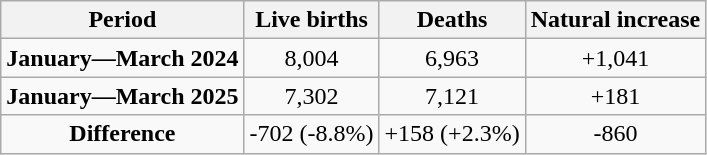<table class="wikitable"  style="text-align:center;">
<tr>
<th>Period</th>
<th>Live births</th>
<th>Deaths</th>
<th>Natural increase</th>
</tr>
<tr>
<td><strong>January—March 2024</strong></td>
<td>8,004</td>
<td>6,963</td>
<td>+1,041</td>
</tr>
<tr>
<td><strong>January—March 2025</strong></td>
<td>7,302</td>
<td>7,121</td>
<td>+181</td>
</tr>
<tr>
<td><strong>Difference</strong></td>
<td> -702 (-8.8%)</td>
<td> +158 (+2.3%)</td>
<td> -860</td>
</tr>
</table>
